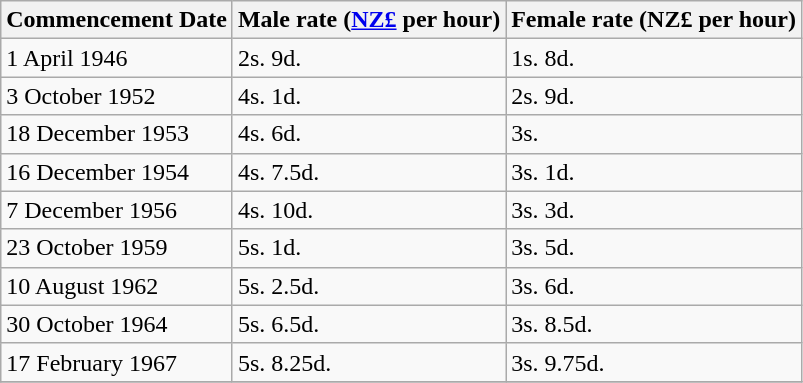<table class="wikitable">
<tr>
<th>Commencement Date</th>
<th>Male rate (<a href='#'>NZ£</a> per hour)</th>
<th>Female rate (NZ£ per hour)</th>
</tr>
<tr>
<td>1 April 1946 </td>
<td>2s. 9d.</td>
<td>1s. 8d.</td>
</tr>
<tr>
<td>3 October 1952 </td>
<td>4s. 1d.</td>
<td>2s. 9d.</td>
</tr>
<tr>
<td>18 December 1953 </td>
<td>4s. 6d.</td>
<td>3s.</td>
</tr>
<tr>
<td>16 December 1954 </td>
<td>4s. 7.5d.</td>
<td>3s. 1d.</td>
</tr>
<tr>
<td>7 December 1956 </td>
<td>4s. 10d.</td>
<td>3s. 3d.</td>
</tr>
<tr>
<td>23 October 1959 </td>
<td>5s. 1d.</td>
<td>3s. 5d.</td>
</tr>
<tr>
<td>10 August 1962 </td>
<td>5s. 2.5d.</td>
<td>3s. 6d.</td>
</tr>
<tr>
<td>30 October 1964 </td>
<td>5s. 6.5d.</td>
<td>3s. 8.5d.</td>
</tr>
<tr>
<td>17 February 1967 </td>
<td>5s. 8.25d.</td>
<td>3s. 9.75d.</td>
</tr>
<tr>
</tr>
</table>
